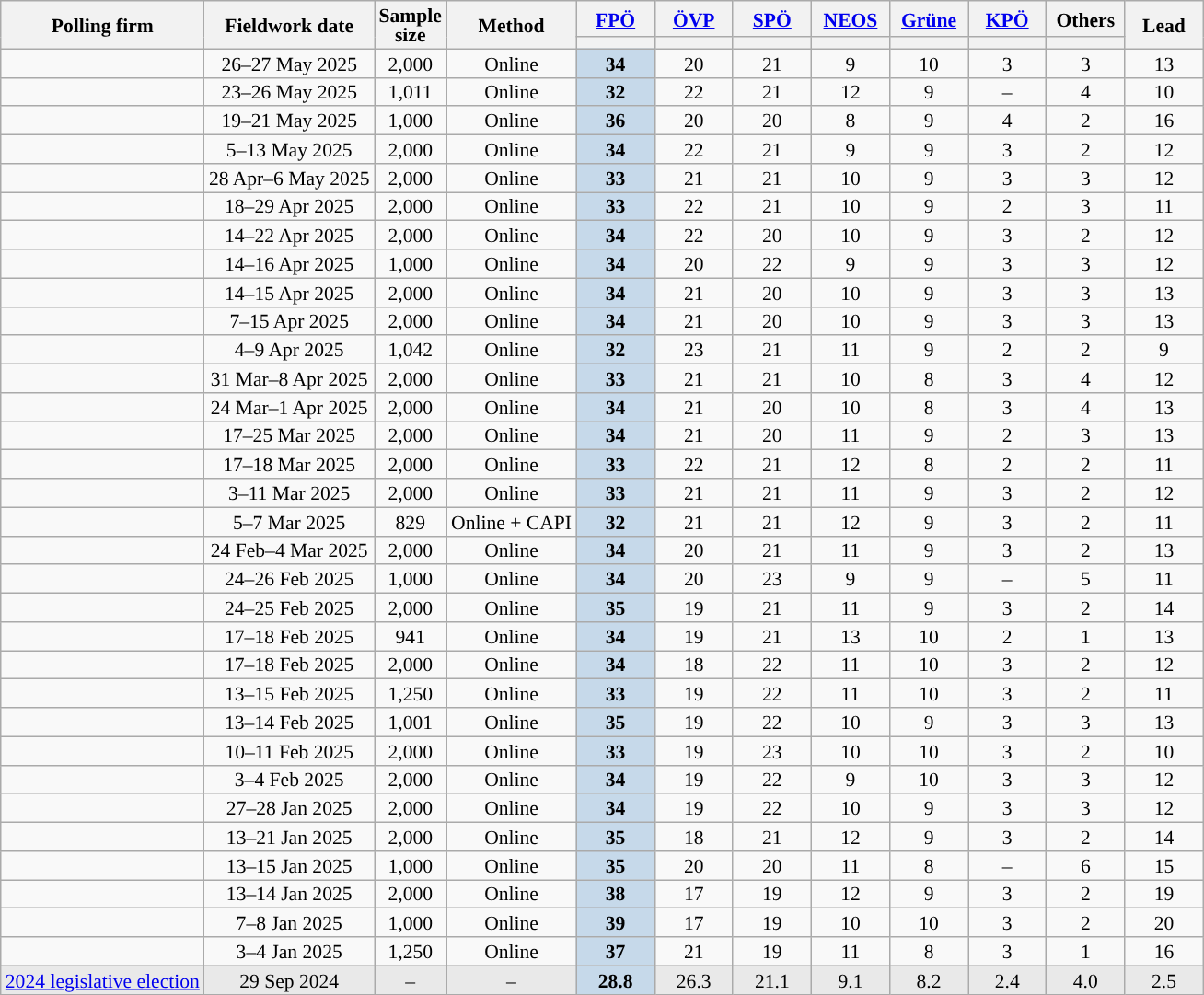<table class="wikitable sortable mw-datatable" style="text-align:center;font-size:90%;line-height:14px;">
<tr>
<th rowspan="2">Polling firm</th>
<th rowspan="2">Fieldwork date</th>
<th rowspan="2">Sample<br>size</th>
<th rowspan="2">Method</th>
<th class="unsortable" style="width:50px;"><a href='#'>FPÖ</a></th>
<th class="unsortable" style="width:50px;"><a href='#'>ÖVP</a></th>
<th class="unsortable" style="width:50px;"><a href='#'>SPÖ</a></th>
<th class="unsortable" style="width:50px;"><a href='#'>NEOS</a></th>
<th class="unsortable" style="width:50px;"><a href='#'>Grüne</a></th>
<th class="unsortable" style="width:50px;"><a href='#'>KPÖ</a></th>
<th class="unsortable" style="width:50px;">Others</th>
<th rowspan="2" class="unsortable" style="width:50px;">Lead</th>
</tr>
<tr>
<th style="background:"></th>
<th style="background:"></th>
<th style="background:"></th>
<th style="background:"></th>
<th style="background:"></th>
<th style="background:"></th>
<th style="background:"></th>
</tr>
<tr>
<td></td>
<td>26–27 May 2025</td>
<td>2,000</td>
<td>Online</td>
<td style="background:#C6D9EA;"><strong>34</strong></td>
<td>20</td>
<td>21</td>
<td>9</td>
<td>10</td>
<td>3</td>
<td>3</td>
<td style="background:">13</td>
</tr>
<tr>
<td></td>
<td>23–26 May 2025</td>
<td>1,011</td>
<td>Online</td>
<td style="background:#C6D9EA;"><strong>32</strong></td>
<td>22</td>
<td>21</td>
<td>12</td>
<td>9</td>
<td>–</td>
<td>4</td>
<td style="background:">10</td>
</tr>
<tr>
<td></td>
<td>19–21 May 2025</td>
<td>1,000</td>
<td>Online</td>
<td style="background:#C6D9EA;"><strong>36</strong></td>
<td>20</td>
<td>20</td>
<td>8</td>
<td>9</td>
<td>4</td>
<td>2</td>
<td style="background:">16</td>
</tr>
<tr>
<td></td>
<td>5–13 May 2025</td>
<td>2,000</td>
<td>Online</td>
<td style="background:#C6D9EA;"><strong>34</strong></td>
<td>22</td>
<td>21</td>
<td>9</td>
<td>9</td>
<td>3</td>
<td>2</td>
<td style="background:">12</td>
</tr>
<tr>
<td></td>
<td>28 Apr–6 May 2025</td>
<td>2,000</td>
<td>Online</td>
<td style="background:#C6D9EA;"><strong>33</strong></td>
<td>21</td>
<td>21</td>
<td>10</td>
<td>9</td>
<td>3</td>
<td>3</td>
<td style="background:">12</td>
</tr>
<tr>
<td></td>
<td>18–29 Apr 2025</td>
<td>2,000</td>
<td>Online</td>
<td style="background:#C6D9EA;"><strong>33</strong></td>
<td>22</td>
<td>21</td>
<td>10</td>
<td>9</td>
<td>2</td>
<td>3</td>
<td style="background:">11</td>
</tr>
<tr>
<td></td>
<td>14–22 Apr 2025</td>
<td>2,000</td>
<td>Online</td>
<td style="background:#C6D9EA;"><strong>34</strong></td>
<td>22</td>
<td>20</td>
<td>10</td>
<td>9</td>
<td>3</td>
<td>2</td>
<td style="background:">12</td>
</tr>
<tr>
<td></td>
<td>14–16 Apr 2025</td>
<td>1,000</td>
<td>Online</td>
<td style="background:#C6D9EA;"><strong>34</strong></td>
<td>20</td>
<td>22</td>
<td>9</td>
<td>9</td>
<td>3</td>
<td>3</td>
<td style="background:">12</td>
</tr>
<tr>
<td></td>
<td>14–15 Apr 2025</td>
<td>2,000</td>
<td>Online</td>
<td style="background:#C6D9EA;"><strong>34</strong></td>
<td>21</td>
<td>20</td>
<td>10</td>
<td>9</td>
<td>3</td>
<td>3</td>
<td style="background:">13</td>
</tr>
<tr>
<td></td>
<td>7–15 Apr 2025</td>
<td>2,000</td>
<td>Online</td>
<td style="background:#C6D9EA;"><strong>34</strong></td>
<td>21</td>
<td>20</td>
<td>10</td>
<td>9</td>
<td>3</td>
<td>3</td>
<td style="background:">13</td>
</tr>
<tr>
<td></td>
<td>4–9 Apr 2025</td>
<td>1,042</td>
<td>Online</td>
<td style="background:#C6D9EA;"><strong>32</strong></td>
<td>23</td>
<td>21</td>
<td>11</td>
<td>9</td>
<td>2</td>
<td>2</td>
<td style="background:">9</td>
</tr>
<tr>
<td></td>
<td>31 Mar–8 Apr 2025</td>
<td>2,000</td>
<td>Online</td>
<td style="background:#C6D9EA;"><strong>33</strong></td>
<td>21</td>
<td>21</td>
<td>10</td>
<td>8</td>
<td>3</td>
<td>4</td>
<td style="background:">12</td>
</tr>
<tr>
<td></td>
<td>24 Mar–1 Apr 2025</td>
<td>2,000</td>
<td>Online</td>
<td style="background:#C6D9EA;"><strong>34</strong></td>
<td>21</td>
<td>20</td>
<td>10</td>
<td>8</td>
<td>3</td>
<td>4</td>
<td style="background:">13</td>
</tr>
<tr>
<td></td>
<td>17–25 Mar 2025</td>
<td>2,000</td>
<td>Online</td>
<td style="background:#C6D9EA;"><strong>34</strong></td>
<td>21</td>
<td>20</td>
<td>11</td>
<td>9</td>
<td>2</td>
<td>3</td>
<td style="background:">13</td>
</tr>
<tr>
<td></td>
<td>17–18 Mar 2025</td>
<td>2,000</td>
<td>Online</td>
<td style="background:#C6D9EA;"><strong>33</strong></td>
<td>22</td>
<td>21</td>
<td>12</td>
<td>8</td>
<td>2</td>
<td>2</td>
<td style="background:">11</td>
</tr>
<tr>
<td></td>
<td>3–11 Mar 2025</td>
<td>2,000</td>
<td>Online</td>
<td style="background:#C6D9EA;"><strong>33</strong></td>
<td>21</td>
<td>21</td>
<td>11</td>
<td>9</td>
<td>3</td>
<td>2</td>
<td style="background:">12</td>
</tr>
<tr>
<td></td>
<td>5–7 Mar 2025</td>
<td>829</td>
<td>Online + CAPI</td>
<td style="background:#C6D9EA;"><strong>32</strong></td>
<td>21</td>
<td>21</td>
<td>12</td>
<td>9</td>
<td>3</td>
<td>2</td>
<td style="background:">11</td>
</tr>
<tr>
<td></td>
<td>24 Feb–4 Mar 2025</td>
<td>2,000</td>
<td>Online</td>
<td style="background:#C6D9EA;"><strong>34</strong></td>
<td>20</td>
<td>21</td>
<td>11</td>
<td>9</td>
<td>3</td>
<td>2</td>
<td style="background:">13</td>
</tr>
<tr>
<td></td>
<td>24–26 Feb 2025</td>
<td>1,000</td>
<td>Online</td>
<td style="background:#C6D9EA;"><strong>34</strong></td>
<td>20</td>
<td>23</td>
<td>9</td>
<td>9</td>
<td>–</td>
<td>5</td>
<td style="background:">11</td>
</tr>
<tr>
<td></td>
<td>24–25 Feb 2025</td>
<td>2,000</td>
<td>Online</td>
<td style="background:#C6D9EA;"><strong>35</strong></td>
<td>19</td>
<td>21</td>
<td>11</td>
<td>9</td>
<td>3</td>
<td>2</td>
<td style="background:">14</td>
</tr>
<tr>
<td></td>
<td>17–18 Feb 2025</td>
<td>941</td>
<td>Online</td>
<td style="background:#C6D9EA;"><strong>34</strong></td>
<td>19</td>
<td>21</td>
<td>13</td>
<td>10</td>
<td>2</td>
<td>1</td>
<td style="background:">13</td>
</tr>
<tr>
<td></td>
<td>17–18 Feb 2025</td>
<td>2,000</td>
<td>Online</td>
<td style="background:#C6D9EA;"><strong>34</strong></td>
<td>18</td>
<td>22</td>
<td>11</td>
<td>10</td>
<td>3</td>
<td>2</td>
<td style="background:">12</td>
</tr>
<tr>
<td></td>
<td>13–15 Feb 2025</td>
<td>1,250</td>
<td>Online</td>
<td style="background:#C6D9EA;"><strong>33</strong></td>
<td>19</td>
<td>22</td>
<td>11</td>
<td>10</td>
<td>3</td>
<td>2</td>
<td style="background:">11</td>
</tr>
<tr>
<td></td>
<td>13–14 Feb 2025</td>
<td>1,001</td>
<td>Online</td>
<td style="background:#C6D9EA;"><strong>35</strong></td>
<td>19</td>
<td>22</td>
<td>10</td>
<td>9</td>
<td>3</td>
<td>3</td>
<td style="background:">13</td>
</tr>
<tr>
<td></td>
<td>10–11 Feb 2025</td>
<td>2,000</td>
<td>Online</td>
<td style="background:#C6D9EA;"><strong>33</strong></td>
<td>19</td>
<td>23</td>
<td>10</td>
<td>10</td>
<td>3</td>
<td>2</td>
<td style="background:">10</td>
</tr>
<tr>
<td></td>
<td>3–4 Feb 2025</td>
<td>2,000</td>
<td>Online</td>
<td style="background:#C6D9EA;"><strong>34</strong></td>
<td>19</td>
<td>22</td>
<td>9</td>
<td>10</td>
<td>3</td>
<td>3</td>
<td style="background:">12</td>
</tr>
<tr>
<td></td>
<td>27–28 Jan 2025</td>
<td>2,000</td>
<td>Online</td>
<td style="background:#C6D9EA;"><strong>34</strong></td>
<td>19</td>
<td>22</td>
<td>10</td>
<td>9</td>
<td>3</td>
<td>3</td>
<td style="background:">12</td>
</tr>
<tr>
<td></td>
<td>13–21 Jan 2025</td>
<td>2,000</td>
<td>Online</td>
<td style="background:#C6D9EA;"><strong>35</strong></td>
<td>18</td>
<td>21</td>
<td>12</td>
<td>9</td>
<td>3</td>
<td>2</td>
<td style="background:">14</td>
</tr>
<tr>
<td></td>
<td>13–15 Jan 2025</td>
<td>1,000</td>
<td>Online</td>
<td style="background:#C6D9EA;"><strong>35</strong></td>
<td>20</td>
<td>20</td>
<td>11</td>
<td>8</td>
<td>–</td>
<td>6</td>
<td style="background:">15</td>
</tr>
<tr>
<td></td>
<td>13–14 Jan 2025</td>
<td>2,000</td>
<td>Online</td>
<td style="background:#C6D9EA;"><strong>38</strong></td>
<td>17</td>
<td>19</td>
<td>12</td>
<td>9</td>
<td>3</td>
<td>2</td>
<td style="background:">19</td>
</tr>
<tr>
<td></td>
<td>7–8 Jan 2025</td>
<td>1,000</td>
<td>Online</td>
<td style="background:#C6D9EA;"><strong>39</strong></td>
<td>17</td>
<td>19</td>
<td>10</td>
<td>10</td>
<td>3</td>
<td>2</td>
<td style="background:">20</td>
</tr>
<tr>
<td></td>
<td>3–4 Jan 2025</td>
<td>1,250</td>
<td>Online</td>
<td style="background:#C6D9EA;"><strong>37</strong></td>
<td>21</td>
<td>19</td>
<td>11</td>
<td>8</td>
<td>3</td>
<td>1</td>
<td style="background:">16</td>
</tr>
<tr style="background:#E9E9E9;">
<td><a href='#'>2024 legislative election</a></td>
<td data-sort-value="2024-09-29">29 Sep 2024</td>
<td>–</td>
<td>–</td>
<td style="background:#C6D9EA;"><strong>28.8</strong></td>
<td>26.3</td>
<td>21.1</td>
<td>9.1</td>
<td>8.2</td>
<td>2.4</td>
<td>4.0</td>
<td style="background:">2.5</td>
</tr>
</table>
